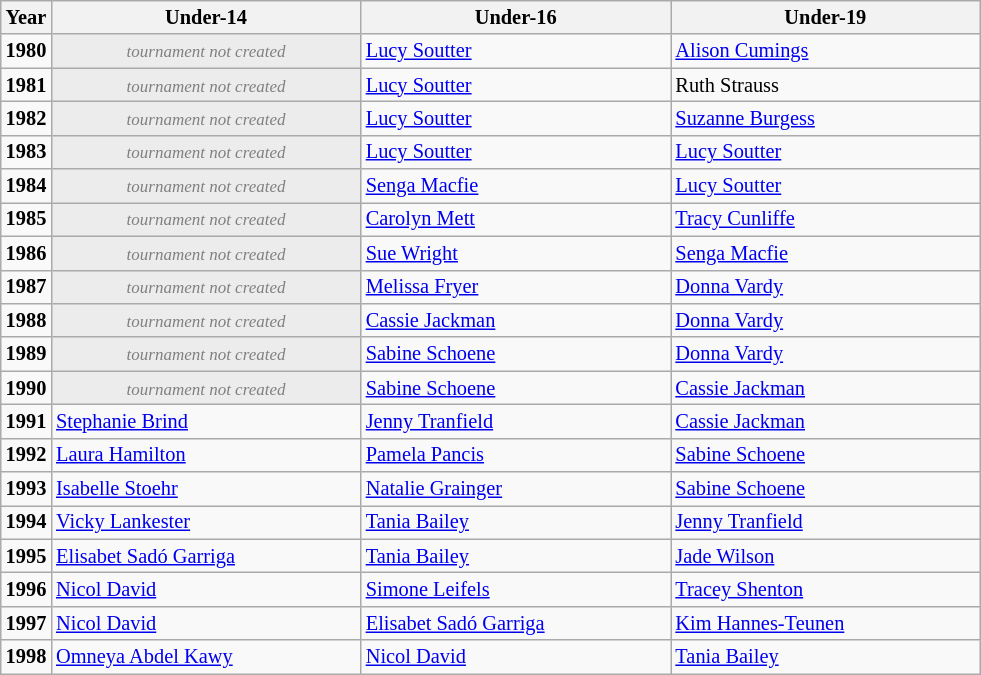<table class="wikitable sortable" style="font-size: 85%">
<tr>
<th>Year</th>
<th width=200>Under-14</th>
<th width=200>Under-16</th>
<th width=200>Under-19</th>
</tr>
<tr>
<td><strong>1980</strong></td>
<td style="background: #ececec; color: grey; text-align: center" class="table-na"><small><em>tournament not created</em></small></td>
<td> <a href='#'>Lucy Soutter</a></td>
<td> <a href='#'>Alison Cumings</a></td>
</tr>
<tr>
<td><strong>1981</strong></td>
<td style="background: #ececec; color: grey; text-align: center" class="table-na"><small><em>tournament not created</em></small></td>
<td> <a href='#'>Lucy Soutter</a></td>
<td> Ruth Strauss</td>
</tr>
<tr>
<td><strong>1982</strong></td>
<td style="background: #ececec; color: grey; text-align: center" class="table-na"><small><em>tournament not created</em></small></td>
<td> <a href='#'>Lucy Soutter</a></td>
<td> <a href='#'>Suzanne Burgess</a></td>
</tr>
<tr>
<td><strong>1983</strong></td>
<td style="background: #ececec; color: grey; text-align: center" class="table-na"><small><em>tournament not created</em></small></td>
<td> <a href='#'>Lucy Soutter</a></td>
<td> <a href='#'>Lucy Soutter</a></td>
</tr>
<tr>
<td><strong>1984</strong></td>
<td style="background: #ececec; color: grey; text-align: center" class="table-na"><small><em>tournament not created</em></small></td>
<td> <a href='#'>Senga Macfie</a></td>
<td> <a href='#'>Lucy Soutter</a></td>
</tr>
<tr>
<td><strong>1985</strong></td>
<td style="background: #ececec; color: grey; text-align: center" class="table-na"><small><em>tournament not created</em></small></td>
<td> <a href='#'>Carolyn Mett</a></td>
<td> <a href='#'>Tracy Cunliffe</a></td>
</tr>
<tr>
<td><strong>1986</strong></td>
<td style="background: #ececec; color: grey; text-align: center" class="table-na"><small><em>tournament not created</em></small></td>
<td> <a href='#'>Sue Wright</a></td>
<td> <a href='#'>Senga Macfie</a></td>
</tr>
<tr>
<td><strong>1987</strong></td>
<td style="background: #ececec; color: grey; text-align: center" class="table-na"><small><em>tournament not created</em></small></td>
<td> <a href='#'>Melissa Fryer</a></td>
<td> <a href='#'>Donna Vardy</a></td>
</tr>
<tr>
<td><strong>1988</strong></td>
<td style="background: #ececec; color: grey; text-align: center" class="table-na"><small><em>tournament not created</em></small></td>
<td> <a href='#'>Cassie Jackman</a></td>
<td> <a href='#'>Donna Vardy</a></td>
</tr>
<tr>
<td><strong>1989</strong></td>
<td style="background: #ececec; color: grey; text-align: center" class="table-na"><small><em>tournament not created</em></small></td>
<td> <a href='#'>Sabine Schoene</a></td>
<td> <a href='#'>Donna Vardy</a></td>
</tr>
<tr>
<td><strong>1990</strong></td>
<td style="background: #ececec; color: grey; text-align: center" class="table-na"><small><em>tournament not created</em></small></td>
<td> <a href='#'>Sabine Schoene</a></td>
<td> <a href='#'>Cassie Jackman</a></td>
</tr>
<tr>
<td><strong>1991</strong></td>
<td> <a href='#'>Stephanie Brind</a></td>
<td> <a href='#'>Jenny Tranfield</a></td>
<td> <a href='#'>Cassie Jackman</a></td>
</tr>
<tr>
<td><strong>1992</strong></td>
<td> <a href='#'>Laura Hamilton</a></td>
<td> <a href='#'>Pamela Pancis</a></td>
<td> <a href='#'>Sabine Schoene</a></td>
</tr>
<tr>
<td><strong>1993</strong></td>
<td> <a href='#'>Isabelle Stoehr</a></td>
<td> <a href='#'>Natalie Grainger</a></td>
<td> <a href='#'>Sabine Schoene</a></td>
</tr>
<tr>
<td><strong>1994</strong></td>
<td> <a href='#'>Vicky Lankester</a></td>
<td> <a href='#'>Tania Bailey</a></td>
<td> <a href='#'>Jenny Tranfield</a></td>
</tr>
<tr>
<td><strong>1995</strong></td>
<td> <a href='#'>Elisabet Sadó Garriga</a></td>
<td> <a href='#'>Tania Bailey</a></td>
<td> <a href='#'>Jade Wilson</a></td>
</tr>
<tr>
<td><strong>1996</strong></td>
<td> <a href='#'>Nicol David</a></td>
<td> <a href='#'>Simone Leifels</a></td>
<td> <a href='#'>Tracey Shenton</a></td>
</tr>
<tr>
<td><strong>1997</strong></td>
<td> <a href='#'>Nicol David</a></td>
<td> <a href='#'>Elisabet Sadó Garriga</a></td>
<td> <a href='#'>Kim Hannes-Teunen</a></td>
</tr>
<tr>
<td><strong>1998</strong></td>
<td> <a href='#'>Omneya Abdel Kawy</a></td>
<td> <a href='#'>Nicol David</a></td>
<td> <a href='#'>Tania Bailey</a></td>
</tr>
</table>
